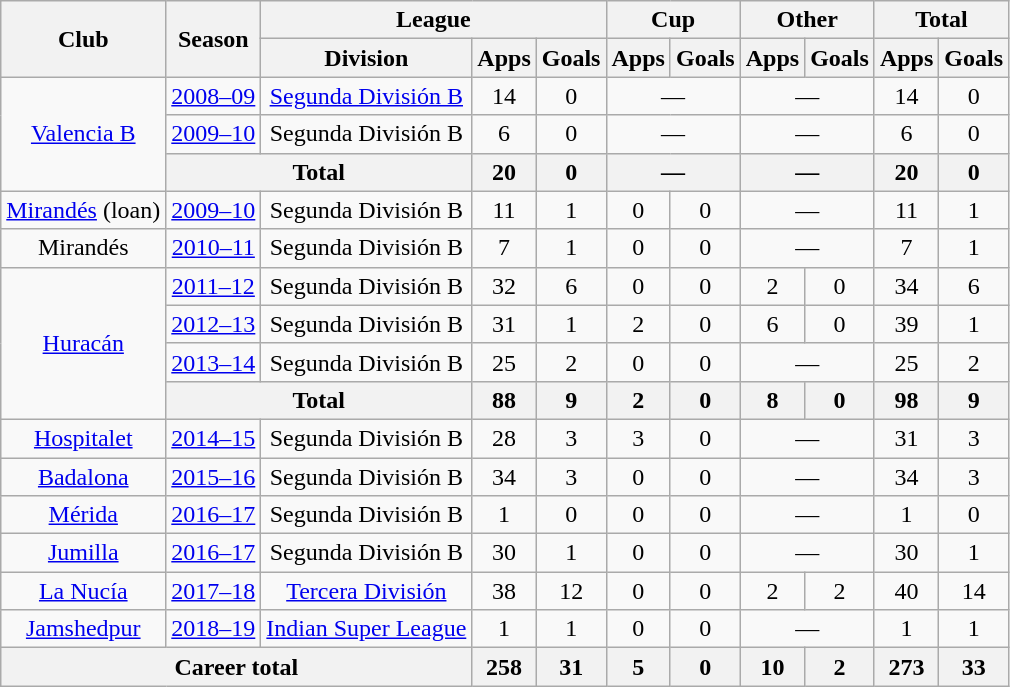<table class="wikitable" style="text-align: center;">
<tr>
<th rowspan="2">Club</th>
<th rowspan="2">Season</th>
<th colspan="3">League</th>
<th colspan="2">Cup</th>
<th colspan="2">Other</th>
<th colspan="2">Total</th>
</tr>
<tr>
<th>Division</th>
<th>Apps</th>
<th>Goals</th>
<th>Apps</th>
<th>Goals</th>
<th>Apps</th>
<th>Goals</th>
<th>Apps</th>
<th>Goals</th>
</tr>
<tr>
<td rowspan="3"><a href='#'>Valencia B</a></td>
<td><a href='#'>2008–09</a></td>
<td><a href='#'>Segunda División B</a></td>
<td>14</td>
<td>0</td>
<td colspan="2">—</td>
<td colspan="2">—</td>
<td>14</td>
<td>0</td>
</tr>
<tr>
<td><a href='#'>2009–10</a></td>
<td>Segunda División B</td>
<td>6</td>
<td>0</td>
<td colspan="2">—</td>
<td colspan="2">—</td>
<td>6</td>
<td>0</td>
</tr>
<tr>
<th colspan="2">Total</th>
<th>20</th>
<th>0</th>
<th colspan="2">—</th>
<th colspan="2">—</th>
<th>20</th>
<th>0</th>
</tr>
<tr>
<td><a href='#'>Mirandés</a> (loan)</td>
<td><a href='#'>2009–10</a></td>
<td>Segunda División B</td>
<td>11</td>
<td>1</td>
<td>0</td>
<td>0</td>
<td colspan="2">—</td>
<td>11</td>
<td>1</td>
</tr>
<tr>
<td>Mirandés</td>
<td><a href='#'>2010–11</a></td>
<td>Segunda División B</td>
<td>7</td>
<td>1</td>
<td>0</td>
<td>0</td>
<td colspan="2">—</td>
<td>7</td>
<td>1</td>
</tr>
<tr>
<td rowspan="4"><a href='#'>Huracán</a></td>
<td><a href='#'>2011–12</a></td>
<td>Segunda División B</td>
<td>32</td>
<td>6</td>
<td>0</td>
<td>0</td>
<td>2</td>
<td>0</td>
<td>34</td>
<td>6</td>
</tr>
<tr>
<td><a href='#'>2012–13</a></td>
<td>Segunda División B</td>
<td>31</td>
<td>1</td>
<td>2</td>
<td>0</td>
<td>6</td>
<td>0</td>
<td>39</td>
<td>1</td>
</tr>
<tr>
<td><a href='#'>2013–14</a></td>
<td>Segunda División B</td>
<td>25</td>
<td>2</td>
<td>0</td>
<td>0</td>
<td colspan="2">—</td>
<td>25</td>
<td>2</td>
</tr>
<tr>
<th colspan="2">Total</th>
<th>88</th>
<th>9</th>
<th>2</th>
<th>0</th>
<th>8</th>
<th>0</th>
<th>98</th>
<th>9</th>
</tr>
<tr>
<td rowspan="1"><a href='#'>Hospitalet</a></td>
<td><a href='#'>2014–15</a></td>
<td>Segunda División B</td>
<td>28</td>
<td>3</td>
<td>3</td>
<td>0</td>
<td colspan="2">—</td>
<td>31</td>
<td>3</td>
</tr>
<tr>
<td rowspan="1"><a href='#'>Badalona</a></td>
<td><a href='#'>2015–16</a></td>
<td>Segunda División B</td>
<td>34</td>
<td>3</td>
<td>0</td>
<td>0</td>
<td colspan="2">—</td>
<td>34</td>
<td>3</td>
</tr>
<tr>
<td rowspan="1"><a href='#'>Mérida</a></td>
<td><a href='#'>2016–17</a></td>
<td>Segunda División B</td>
<td>1</td>
<td>0</td>
<td>0</td>
<td>0</td>
<td colspan="2">—</td>
<td>1</td>
<td>0</td>
</tr>
<tr>
<td rowspan="1"><a href='#'>Jumilla</a></td>
<td><a href='#'>2016–17</a></td>
<td>Segunda División B</td>
<td>30</td>
<td>1</td>
<td>0</td>
<td>0</td>
<td colspan="2">—</td>
<td>30</td>
<td>1</td>
</tr>
<tr>
<td rowspan="1"><a href='#'>La Nucía</a></td>
<td><a href='#'>2017–18</a></td>
<td><a href='#'>Tercera División</a></td>
<td>38</td>
<td>12</td>
<td>0</td>
<td>0</td>
<td>2</td>
<td>2</td>
<td>40</td>
<td>14</td>
</tr>
<tr>
<td><a href='#'>Jamshedpur</a></td>
<td><a href='#'>2018–19</a></td>
<td><a href='#'>Indian Super League</a></td>
<td>1</td>
<td>1</td>
<td>0</td>
<td>0</td>
<td colspan="2">—</td>
<td>1</td>
<td>1</td>
</tr>
<tr>
<th colspan="3">Career total</th>
<th>258</th>
<th>31</th>
<th>5</th>
<th>0</th>
<th>10</th>
<th>2</th>
<th>273</th>
<th>33</th>
</tr>
</table>
